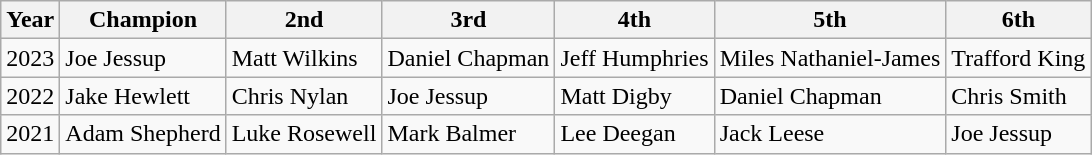<table class="wikitable">
<tr>
<th>Year</th>
<th>Champion</th>
<th>2nd</th>
<th>3rd</th>
<th>4th</th>
<th>5th</th>
<th>6th</th>
</tr>
<tr>
<td>2023</td>
<td>Joe Jessup</td>
<td>Matt Wilkins</td>
<td>Daniel Chapman</td>
<td>Jeff Humphries</td>
<td>Miles Nathaniel-James</td>
<td>Trafford King</td>
</tr>
<tr>
<td>2022</td>
<td>Jake Hewlett</td>
<td>Chris Nylan</td>
<td>Joe Jessup</td>
<td>Matt Digby</td>
<td>Daniel Chapman</td>
<td>Chris Smith</td>
</tr>
<tr>
<td>2021</td>
<td>Adam Shepherd</td>
<td>Luke Rosewell</td>
<td>Mark Balmer</td>
<td>Lee Deegan</td>
<td>Jack Leese</td>
<td>Joe Jessup</td>
</tr>
</table>
